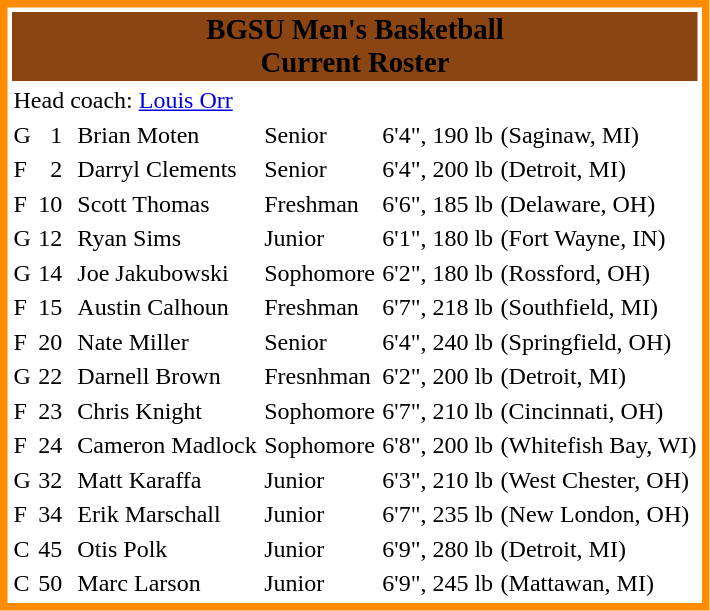<table style="border:5px solid #FF8C00;" cellspacing=3>
<tr align="center" bgcolor="#8B4513">
<td colspan=8><big><span><strong>BGSU Men's Basketball</strong><br><strong>Current Roster</strong></span></big></td>
</tr>
<tr>
<td colspan=6>Head coach: <a href='#'>Louis Orr</a></td>
</tr>
<tr>
<td>G</td>
<td align="right">1</td>
<td></td>
<td>Brian Moten</td>
<td>Senior</td>
<td>6'4", 190 lb</td>
<td>(Saginaw, MI)</td>
</tr>
<tr>
<td>F</td>
<td align="right">2</td>
<td></td>
<td>Darryl Clements</td>
<td>Senior</td>
<td>6'4", 200 lb</td>
<td>(Detroit, MI)</td>
</tr>
<tr>
<td>F</td>
<td align="right">10</td>
<td></td>
<td>Scott Thomas</td>
<td>Freshman</td>
<td>6'6", 185 lb</td>
<td>(Delaware, OH)</td>
</tr>
<tr>
<td>G</td>
<td align="right">12</td>
<td></td>
<td>Ryan Sims</td>
<td>Junior</td>
<td>6'1", 180 lb</td>
<td>(Fort Wayne, IN)</td>
</tr>
<tr>
<td>G</td>
<td align="right">14</td>
<td></td>
<td>Joe Jakubowski</td>
<td>Sophomore</td>
<td>6'2", 180 lb</td>
<td>(Rossford, OH)</td>
</tr>
<tr>
<td>F</td>
<td align="right">15</td>
<td></td>
<td>Austin Calhoun</td>
<td>Freshman</td>
<td>6'7", 218 lb</td>
<td>(Southfield, MI)</td>
</tr>
<tr>
<td>F</td>
<td align="right">20</td>
<td></td>
<td>Nate Miller</td>
<td>Senior</td>
<td>6'4", 240 lb</td>
<td>(Springfield, OH)</td>
</tr>
<tr>
<td>G</td>
<td align="right">22</td>
<td></td>
<td>Darnell Brown</td>
<td>Fresnhman</td>
<td>6'2", 200 lb</td>
<td>(Detroit, MI)</td>
</tr>
<tr>
<td>F</td>
<td align="right">23</td>
<td></td>
<td>Chris Knight</td>
<td>Sophomore</td>
<td>6'7", 210 lb</td>
<td>(Cincinnati, OH)</td>
</tr>
<tr>
<td>F</td>
<td align="right">24</td>
<td></td>
<td>Cameron Madlock</td>
<td>Sophomore</td>
<td>6'8", 200 lb</td>
<td>(Whitefish Bay, WI)</td>
</tr>
<tr>
<td>G</td>
<td align="right">32</td>
<td></td>
<td>Matt Karaffa</td>
<td>Junior</td>
<td>6'3", 210 lb</td>
<td>(West Chester, OH)</td>
</tr>
<tr>
<td>F</td>
<td align="right">34</td>
<td></td>
<td>Erik Marschall</td>
<td>Junior</td>
<td>6'7", 235 lb</td>
<td>(New London, OH)</td>
</tr>
<tr>
<td>C</td>
<td align="right">45</td>
<td></td>
<td>Otis Polk</td>
<td>Junior</td>
<td>6'9", 280 lb</td>
<td>(Detroit, MI)</td>
</tr>
<tr>
<td>C</td>
<td align="right">50</td>
<td></td>
<td>Marc Larson</td>
<td>Junior</td>
<td>6'9", 245 lb</td>
<td>(Mattawan, MI)</td>
</tr>
</table>
